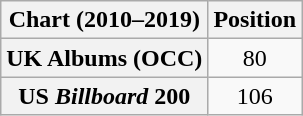<table class="wikitable sortable plainrowheaders" style="text-align:center">
<tr>
<th scope="col">Chart (2010–2019)</th>
<th scope="col">Position</th>
</tr>
<tr>
<th scope="row">UK Albums (OCC)</th>
<td>80</td>
</tr>
<tr>
<th scope="row">US <em>Billboard</em> 200</th>
<td>106</td>
</tr>
</table>
